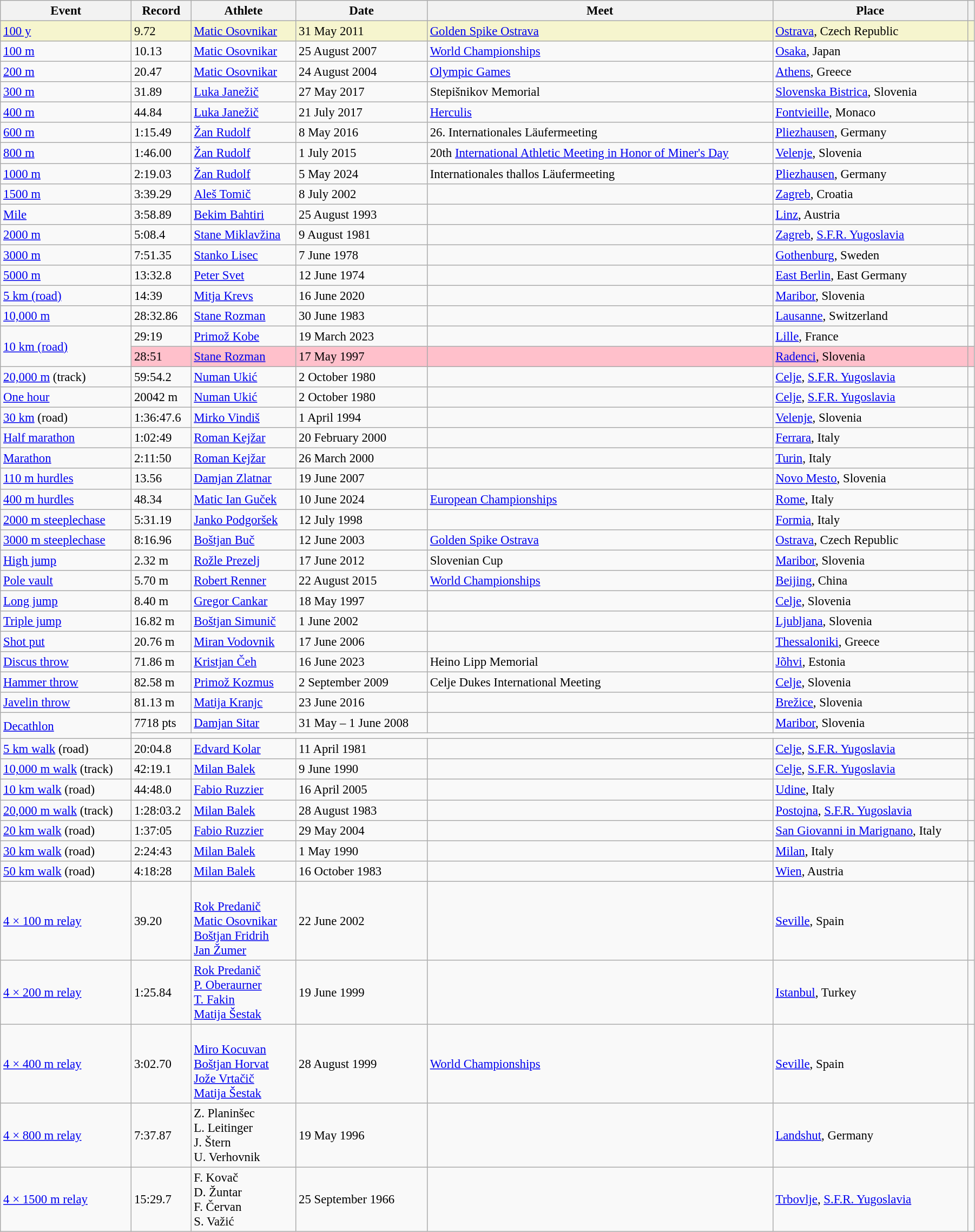<table class="wikitable" style="font-size:95%; width: 95%;">
<tr>
<th>Event</th>
<th>Record</th>
<th>Athlete</th>
<th>Date</th>
<th>Meet</th>
<th>Place</th>
<th></th>
</tr>
<tr style="background:#f6F5CE;">
<td><a href='#'>100 y</a></td>
<td>9.72 </td>
<td><a href='#'>Matic Osovnikar</a></td>
<td>31 May 2011</td>
<td><a href='#'>Golden Spike Ostrava</a></td>
<td><a href='#'>Ostrava</a>, Czech Republic</td>
<td></td>
</tr>
<tr>
<td><a href='#'>100 m</a></td>
<td>10.13 </td>
<td><a href='#'>Matic Osovnikar</a></td>
<td>25 August 2007</td>
<td><a href='#'>World Championships</a></td>
<td><a href='#'>Osaka</a>, Japan</td>
<td></td>
</tr>
<tr>
<td><a href='#'>200 m</a></td>
<td>20.47 </td>
<td><a href='#'>Matic Osovnikar</a></td>
<td>24 August 2004</td>
<td><a href='#'>Olympic Games</a></td>
<td><a href='#'>Athens</a>, Greece</td>
<td></td>
</tr>
<tr>
<td><a href='#'>300 m</a></td>
<td>31.89</td>
<td><a href='#'>Luka Janežič</a></td>
<td>27 May 2017</td>
<td>Stepišnikov Memorial</td>
<td><a href='#'>Slovenska Bistrica</a>, Slovenia</td>
<td></td>
</tr>
<tr>
<td><a href='#'>400 m</a></td>
<td>44.84</td>
<td><a href='#'>Luka Janežič</a></td>
<td>21 July 2017</td>
<td><a href='#'>Herculis</a></td>
<td><a href='#'>Fontvieille</a>, Monaco</td>
<td></td>
</tr>
<tr>
<td><a href='#'>600 m</a></td>
<td>1:15.49</td>
<td><a href='#'>Žan Rudolf</a></td>
<td>8 May 2016</td>
<td>26. Internationales Läufermeeting</td>
<td><a href='#'>Pliezhausen</a>, Germany</td>
<td></td>
</tr>
<tr>
<td><a href='#'>800 m</a></td>
<td>1:46.00</td>
<td><a href='#'>Žan Rudolf</a></td>
<td>1 July 2015</td>
<td>20th <a href='#'>International Athletic Meeting in Honor of Miner's Day</a></td>
<td><a href='#'>Velenje</a>, Slovenia</td>
<td></td>
</tr>
<tr>
<td><a href='#'>1000 m</a></td>
<td>2:19.03</td>
<td><a href='#'>Žan Rudolf</a></td>
<td>5 May 2024</td>
<td>Internationales thallos Läufermeeting</td>
<td><a href='#'>Pliezhausen</a>, Germany</td>
<td></td>
</tr>
<tr>
<td><a href='#'>1500 m</a></td>
<td>3:39.29</td>
<td><a href='#'>Aleš Tomič</a></td>
<td>8 July 2002</td>
<td></td>
<td><a href='#'>Zagreb</a>, Croatia</td>
<td></td>
</tr>
<tr>
<td><a href='#'>Mile</a></td>
<td>3:58.89</td>
<td><a href='#'>Bekim Bahtiri</a></td>
<td>25 August 1993</td>
<td></td>
<td><a href='#'>Linz</a>, Austria</td>
<td></td>
</tr>
<tr>
<td><a href='#'>2000 m</a></td>
<td>5:08.4 </td>
<td><a href='#'>Stane Miklavžina</a></td>
<td>9 August 1981</td>
<td></td>
<td><a href='#'>Zagreb</a>, <a href='#'>S.F.R. Yugoslavia</a></td>
<td></td>
</tr>
<tr>
<td><a href='#'>3000 m</a></td>
<td>7:51.35</td>
<td><a href='#'>Stanko Lisec</a></td>
<td>7 June 1978</td>
<td></td>
<td><a href='#'>Gothenburg</a>, Sweden</td>
<td></td>
</tr>
<tr>
<td><a href='#'>5000 m</a></td>
<td>13:32.8</td>
<td><a href='#'>Peter Svet</a></td>
<td>12 June 1974</td>
<td></td>
<td><a href='#'>East Berlin</a>, East Germany</td>
<td></td>
</tr>
<tr>
<td><a href='#'>5 km (road)</a></td>
<td>14:39</td>
<td><a href='#'>Mitja Krevs</a></td>
<td>16 June 2020</td>
<td></td>
<td><a href='#'>Maribor</a>, Slovenia</td>
<td></td>
</tr>
<tr>
<td><a href='#'>10,000 m</a></td>
<td>28:32.86</td>
<td><a href='#'>Stane Rozman</a></td>
<td>30 June 1983</td>
<td></td>
<td><a href='#'>Lausanne</a>, Switzerland</td>
<td></td>
</tr>
<tr>
<td rowspan=2><a href='#'>10 km (road)</a></td>
<td>29:19</td>
<td><a href='#'>Primož Kobe</a></td>
<td>19 March 2023</td>
<td></td>
<td><a href='#'>Lille</a>, France</td>
<td></td>
</tr>
<tr style="background:pink">
<td>28:51</td>
<td><a href='#'>Stane Rozman</a></td>
<td>17 May 1997</td>
<td></td>
<td><a href='#'>Radenci</a>, Slovenia</td>
<td></td>
</tr>
<tr>
<td><a href='#'>20,000 m</a> (track)</td>
<td>59:54.2</td>
<td><a href='#'>Numan Ukić</a></td>
<td>2 October 1980</td>
<td></td>
<td><a href='#'>Celje</a>, <a href='#'>S.F.R. Yugoslavia</a></td>
<td></td>
</tr>
<tr>
<td><a href='#'>One hour</a></td>
<td>20042 m</td>
<td><a href='#'>Numan Ukić</a></td>
<td>2 October 1980</td>
<td></td>
<td><a href='#'>Celje</a>, <a href='#'>S.F.R. Yugoslavia</a></td>
<td></td>
</tr>
<tr>
<td><a href='#'>30 km</a> (road)</td>
<td>1:36:47.6</td>
<td><a href='#'>Mirko Vindiš</a></td>
<td>1 April 1994</td>
<td></td>
<td><a href='#'>Velenje</a>, Slovenia</td>
<td></td>
</tr>
<tr>
<td><a href='#'>Half marathon</a></td>
<td>1:02:49</td>
<td><a href='#'>Roman Kejžar</a></td>
<td>20 February 2000</td>
<td></td>
<td><a href='#'>Ferrara</a>, Italy</td>
<td></td>
</tr>
<tr>
<td><a href='#'>Marathon</a></td>
<td>2:11:50</td>
<td><a href='#'>Roman Kejžar</a></td>
<td>26 March 2000</td>
<td></td>
<td><a href='#'>Turin</a>, Italy</td>
<td></td>
</tr>
<tr>
<td><a href='#'>110 m hurdles</a></td>
<td>13.56 </td>
<td><a href='#'>Damjan Zlatnar</a></td>
<td>19 June 2007</td>
<td></td>
<td><a href='#'>Novo Mesto</a>, Slovenia</td>
<td></td>
</tr>
<tr>
<td><a href='#'>400 m hurdles</a></td>
<td>48.34</td>
<td><a href='#'>Matic Ian Guček</a></td>
<td>10 June 2024</td>
<td><a href='#'>European Championships</a></td>
<td><a href='#'>Rome</a>, Italy</td>
<td></td>
</tr>
<tr>
<td><a href='#'>2000 m steeplechase</a></td>
<td>5:31.19</td>
<td><a href='#'>Janko Podgoršek</a></td>
<td>12 July 1998</td>
<td></td>
<td><a href='#'>Formia</a>, Italy</td>
<td></td>
</tr>
<tr>
<td><a href='#'>3000 m steeplechase</a></td>
<td>8:16.96</td>
<td><a href='#'>Boštjan Buč</a></td>
<td>12 June 2003</td>
<td><a href='#'>Golden Spike Ostrava</a></td>
<td><a href='#'>Ostrava</a>, Czech Republic</td>
<td></td>
</tr>
<tr>
<td><a href='#'>High jump</a></td>
<td>2.32 m</td>
<td><a href='#'>Rožle Prezelj</a></td>
<td>17 June 2012</td>
<td>Slovenian Cup</td>
<td><a href='#'>Maribor</a>, Slovenia</td>
<td></td>
</tr>
<tr>
<td><a href='#'>Pole vault</a></td>
<td>5.70 m</td>
<td><a href='#'>Robert Renner</a></td>
<td>22 August 2015</td>
<td><a href='#'>World Championships</a></td>
<td><a href='#'>Beijing</a>, China</td>
<td></td>
</tr>
<tr>
<td><a href='#'>Long jump</a></td>
<td>8.40 m </td>
<td><a href='#'>Gregor Cankar</a></td>
<td>18 May 1997</td>
<td></td>
<td><a href='#'>Celje</a>, Slovenia</td>
<td></td>
</tr>
<tr>
<td><a href='#'>Triple jump</a></td>
<td>16.82 m </td>
<td><a href='#'>Boštjan Simunič</a></td>
<td>1 June 2002</td>
<td></td>
<td><a href='#'>Ljubljana</a>, Slovenia</td>
<td></td>
</tr>
<tr>
<td><a href='#'>Shot put</a></td>
<td>20.76 m</td>
<td><a href='#'>Miran Vodovnik</a></td>
<td>17 June 2006</td>
<td></td>
<td><a href='#'>Thessaloniki</a>, Greece</td>
<td></td>
</tr>
<tr>
<td><a href='#'>Discus throw</a></td>
<td>71.86 m</td>
<td><a href='#'>Kristjan Čeh</a></td>
<td>16 June 2023</td>
<td>Heino Lipp Memorial</td>
<td><a href='#'>Jõhvi</a>, Estonia</td>
<td></td>
</tr>
<tr>
<td><a href='#'>Hammer throw</a></td>
<td>82.58 m</td>
<td><a href='#'>Primož Kozmus</a></td>
<td>2 September 2009</td>
<td>Celje Dukes International Meeting</td>
<td><a href='#'>Celje</a>, Slovenia</td>
<td></td>
</tr>
<tr>
<td><a href='#'>Javelin throw</a></td>
<td>81.13 m</td>
<td><a href='#'>Matija Kranjc</a></td>
<td>23 June 2016</td>
<td></td>
<td><a href='#'>Brežice</a>, Slovenia</td>
<td></td>
</tr>
<tr>
<td rowspan=2><a href='#'>Decathlon</a></td>
<td>7718 pts</td>
<td><a href='#'>Damjan Sitar</a></td>
<td>31 May – 1 June 2008</td>
<td></td>
<td><a href='#'>Maribor</a>, Slovenia</td>
<td></td>
</tr>
<tr>
<td colspan=5></td>
<td></td>
</tr>
<tr>
<td><a href='#'>5 km walk</a> (road)</td>
<td>20:04.8</td>
<td><a href='#'>Edvard Kolar</a></td>
<td>11 April 1981</td>
<td></td>
<td><a href='#'>Celje</a>, <a href='#'>S.F.R. Yugoslavia</a></td>
<td></td>
</tr>
<tr>
<td><a href='#'>10,000 m walk</a> (track)</td>
<td>42:19.1</td>
<td><a href='#'>Milan Balek</a></td>
<td>9 June 1990</td>
<td></td>
<td><a href='#'>Celje</a>, <a href='#'>S.F.R. Yugoslavia</a></td>
<td></td>
</tr>
<tr>
<td><a href='#'>10 km walk</a> (road)</td>
<td>44:48.0</td>
<td><a href='#'>Fabio Ruzzier</a></td>
<td>16 April 2005</td>
<td></td>
<td><a href='#'>Udine</a>, Italy</td>
<td></td>
</tr>
<tr>
<td><a href='#'>20,000 m walk</a> (track)</td>
<td>1:28:03.2</td>
<td><a href='#'>Milan Balek</a></td>
<td>28 August 1983</td>
<td></td>
<td><a href='#'>Postojna</a>, <a href='#'>S.F.R. Yugoslavia</a></td>
<td></td>
</tr>
<tr>
<td><a href='#'>20 km walk</a> (road)</td>
<td>1:37:05</td>
<td><a href='#'>Fabio Ruzzier</a></td>
<td>29 May 2004</td>
<td></td>
<td><a href='#'>San Giovanni in Marignano</a>, Italy</td>
<td></td>
</tr>
<tr>
<td><a href='#'>30 km walk</a> (road)</td>
<td>2:24:43</td>
<td><a href='#'>Milan Balek</a></td>
<td>1 May 1990</td>
<td></td>
<td><a href='#'>Milan</a>, Italy</td>
<td></td>
</tr>
<tr>
<td><a href='#'>50 km walk</a> (road)</td>
<td>4:18:28</td>
<td><a href='#'>Milan Balek</a></td>
<td>16 October 1983</td>
<td></td>
<td><a href='#'>Wien</a>, Austria</td>
<td></td>
</tr>
<tr>
<td><a href='#'>4 × 100 m relay</a></td>
<td>39.20</td>
<td><br><a href='#'>Rok Predanič</a><br><a href='#'>Matic Osovnikar</a><br><a href='#'>Boštjan Fridrih</a><br><a href='#'>Jan Žumer</a></td>
<td>22 June 2002</td>
<td></td>
<td><a href='#'>Seville</a>, Spain</td>
<td></td>
</tr>
<tr>
<td><a href='#'>4 × 200 m relay</a></td>
<td>1:25.84</td>
<td><a href='#'>Rok Predanič</a><br><a href='#'>P. Oberaurner</a><br><a href='#'>T. Fakin</a><br><a href='#'>Matija Šestak</a></td>
<td>19 June 1999</td>
<td></td>
<td><a href='#'>Istanbul</a>, Turkey</td>
<td></td>
</tr>
<tr>
<td><a href='#'>4 × 400 m relay</a></td>
<td>3:02.70</td>
<td><br><a href='#'>Miro Kocuvan</a><br><a href='#'>Boštjan Horvat</a><br><a href='#'>Jože Vrtačič</a><br><a href='#'>Matija Šestak</a></td>
<td>28 August 1999</td>
<td><a href='#'>World Championships</a></td>
<td><a href='#'>Seville</a>, Spain</td>
<td></td>
</tr>
<tr>
<td><a href='#'>4 × 800 m relay</a></td>
<td>7:37.87</td>
<td>Z. Planinšec<br>L. Leitinger<br>J. Štern<br>U. Verhovnik</td>
<td>19 May 1996</td>
<td></td>
<td><a href='#'>Landshut</a>, Germany</td>
<td></td>
</tr>
<tr>
<td><a href='#'>4 × 1500 m relay</a></td>
<td>15:29.7</td>
<td>F. Kovač<br>D. Žuntar<br>F. Červan<br>S. Važić</td>
<td>25 September 1966</td>
<td></td>
<td><a href='#'>Trbovlje</a>, <a href='#'>S.F.R. Yugoslavia</a></td>
<td></td>
</tr>
</table>
